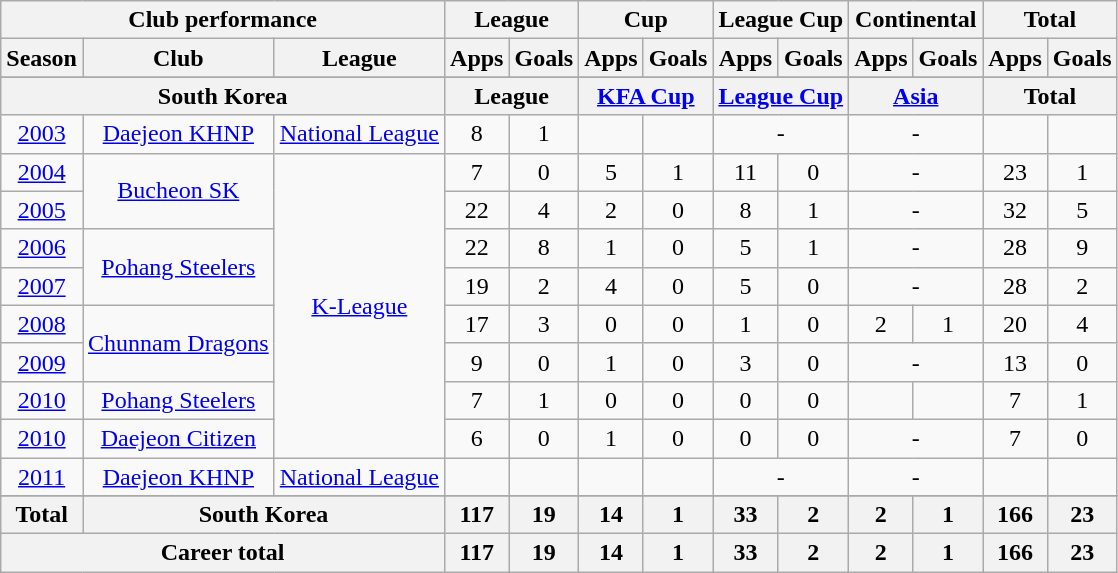<table class="wikitable" style="text-align:center">
<tr>
<th colspan=3>Club performance</th>
<th colspan=2>League</th>
<th colspan=2>Cup</th>
<th colspan=2>League Cup</th>
<th colspan=2>Continental</th>
<th colspan=2>Total</th>
</tr>
<tr>
<th>Season</th>
<th>Club</th>
<th>League</th>
<th>Apps</th>
<th>Goals</th>
<th>Apps</th>
<th>Goals</th>
<th>Apps</th>
<th>Goals</th>
<th>Apps</th>
<th>Goals</th>
<th>Apps</th>
<th>Goals</th>
</tr>
<tr>
</tr>
<tr>
<th colspan=3>South Korea</th>
<th colspan=2>League</th>
<th colspan=2><a href='#'>KFA Cup</a></th>
<th colspan=2><a href='#'>League Cup</a></th>
<th colspan=2><a href='#'>Asia</a></th>
<th colspan=2>Total</th>
</tr>
<tr>
<td><a href='#'>2003</a></td>
<td rowspan="1"><a href='#'>Daejeon KHNP</a></td>
<td rowspan="1"><a href='#'>National League</a></td>
<td>8</td>
<td>1</td>
<td></td>
<td></td>
<td colspan="2">-</td>
<td colspan="2">-</td>
<td></td>
<td></td>
</tr>
<tr>
<td><a href='#'>2004</a></td>
<td rowspan="2"><a href='#'>Bucheon SK</a></td>
<td rowspan="8"><a href='#'>K-League</a></td>
<td>7</td>
<td>0</td>
<td>5</td>
<td>1</td>
<td>11</td>
<td>0</td>
<td colspan="2">-</td>
<td>23</td>
<td>1</td>
</tr>
<tr>
<td><a href='#'>2005</a></td>
<td>22</td>
<td>4</td>
<td>2</td>
<td>0</td>
<td>8</td>
<td>1</td>
<td colspan="2">-</td>
<td>32</td>
<td>5</td>
</tr>
<tr>
<td><a href='#'>2006</a></td>
<td rowspan="2"><a href='#'>Pohang Steelers</a></td>
<td>22</td>
<td>8</td>
<td>1</td>
<td>0</td>
<td>5</td>
<td>1</td>
<td colspan="2">-</td>
<td>28</td>
<td>9</td>
</tr>
<tr>
<td><a href='#'>2007</a></td>
<td>19</td>
<td>2</td>
<td>4</td>
<td>0</td>
<td>5</td>
<td>0</td>
<td colspan="2">-</td>
<td>28</td>
<td>2</td>
</tr>
<tr>
<td><a href='#'>2008</a></td>
<td rowspan="2"><a href='#'>Chunnam Dragons</a></td>
<td>17</td>
<td>3</td>
<td>0</td>
<td>0</td>
<td>1</td>
<td>0</td>
<td>2</td>
<td>1</td>
<td>20</td>
<td>4</td>
</tr>
<tr>
<td><a href='#'>2009</a></td>
<td>9</td>
<td>0</td>
<td>1</td>
<td>0</td>
<td>3</td>
<td>0</td>
<td colspan="2">-</td>
<td>13</td>
<td>0</td>
</tr>
<tr>
<td><a href='#'>2010</a></td>
<td rowspan="1"><a href='#'>Pohang Steelers</a></td>
<td>7</td>
<td>1</td>
<td>0</td>
<td>0</td>
<td>0</td>
<td>0</td>
<td></td>
<td></td>
<td>7</td>
<td>1</td>
</tr>
<tr>
<td><a href='#'>2010</a></td>
<td rowspan="1"><a href='#'>Daejeon Citizen</a></td>
<td>6</td>
<td>0</td>
<td>1</td>
<td>0</td>
<td>0</td>
<td>0</td>
<td colspan="2">-</td>
<td>7</td>
<td>0</td>
</tr>
<tr>
<td><a href='#'>2011</a></td>
<td rowspan="1"><a href='#'>Daejeon KHNP</a></td>
<td rowspan="1"><a href='#'>National League</a></td>
<td></td>
<td></td>
<td></td>
<td></td>
<td colspan="2">-</td>
<td colspan="2">-</td>
<td></td>
<td></td>
</tr>
<tr>
</tr>
<tr>
<th rowspan=1>Total</th>
<th colspan=2>South Korea</th>
<th>117</th>
<th>19</th>
<th>14</th>
<th>1</th>
<th>33</th>
<th>2</th>
<th>2</th>
<th>1</th>
<th>166</th>
<th>23</th>
</tr>
<tr>
<th colspan=3>Career total</th>
<th>117</th>
<th>19</th>
<th>14</th>
<th>1</th>
<th>33</th>
<th>2</th>
<th>2</th>
<th>1</th>
<th>166</th>
<th>23</th>
</tr>
</table>
